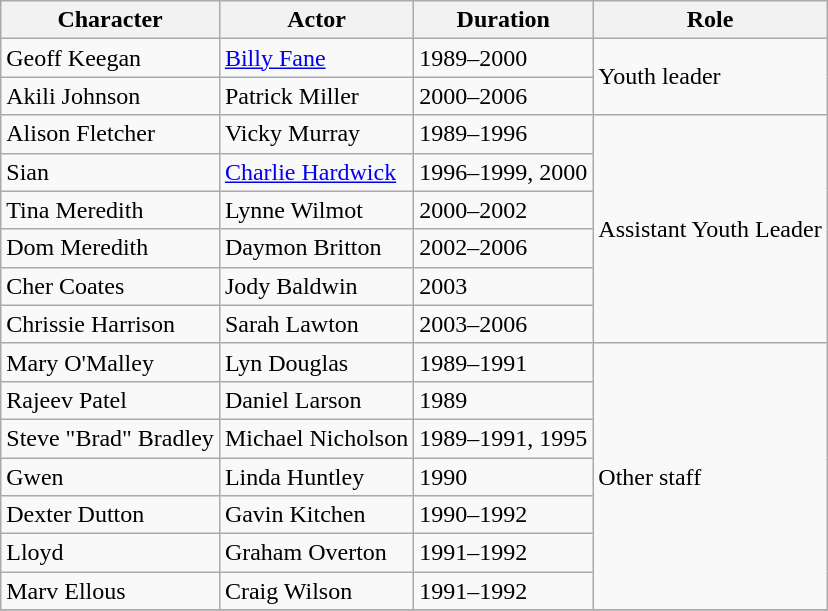<table class="wikitable">
<tr>
<th>Character</th>
<th>Actor</th>
<th>Duration</th>
<th>Role</th>
</tr>
<tr>
<td>Geoff Keegan</td>
<td><a href='#'>Billy Fane</a></td>
<td>1989–2000</td>
<td rowspan=2>Youth leader</td>
</tr>
<tr>
<td>Akili Johnson</td>
<td>Patrick Miller</td>
<td>2000–2006</td>
</tr>
<tr>
<td>Alison Fletcher</td>
<td>Vicky Murray</td>
<td>1989–1996</td>
<td rowspan=6>Assistant Youth Leader</td>
</tr>
<tr>
<td>Sian</td>
<td><a href='#'>Charlie Hardwick</a></td>
<td>1996–1999, 2000</td>
</tr>
<tr>
<td>Tina Meredith</td>
<td>Lynne Wilmot</td>
<td>2000–2002</td>
</tr>
<tr>
<td>Dom Meredith</td>
<td>Daymon Britton</td>
<td>2002–2006</td>
</tr>
<tr>
<td>Cher Coates</td>
<td>Jody Baldwin</td>
<td>2003</td>
</tr>
<tr>
<td>Chrissie Harrison</td>
<td>Sarah Lawton</td>
<td>2003–2006</td>
</tr>
<tr>
<td>Mary O'Malley</td>
<td>Lyn Douglas</td>
<td>1989–1991</td>
<td rowspan=7>Other staff</td>
</tr>
<tr>
<td>Rajeev Patel</td>
<td>Daniel Larson</td>
<td>1989</td>
</tr>
<tr>
<td>Steve "Brad" Bradley</td>
<td>Michael Nicholson</td>
<td>1989–1991, 1995</td>
</tr>
<tr>
<td>Gwen</td>
<td>Linda Huntley</td>
<td>1990</td>
</tr>
<tr>
<td>Dexter Dutton</td>
<td>Gavin Kitchen</td>
<td>1990–1992</td>
</tr>
<tr>
<td>Lloyd</td>
<td>Graham Overton</td>
<td>1991–1992</td>
</tr>
<tr>
<td>Marv Ellous</td>
<td>Craig Wilson</td>
<td>1991–1992</td>
</tr>
<tr>
</tr>
</table>
